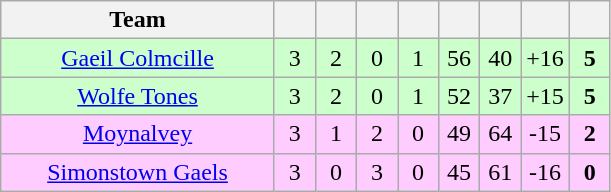<table class="wikitable" style="text-align:center">
<tr>
<th style="width:175px;">Team</th>
<th width="20"></th>
<th width="20"></th>
<th width="20"></th>
<th width="20"></th>
<th width="20"></th>
<th width="20"></th>
<th width="20"></th>
<th width="20"></th>
</tr>
<tr style="background:#cfc;">
<td><a href='#'>Gaeil Colmcille</a></td>
<td>3</td>
<td>2</td>
<td>0</td>
<td>1</td>
<td>56</td>
<td>40</td>
<td>+16</td>
<td><strong>5</strong></td>
</tr>
<tr style="background:#cfc;">
<td><a href='#'>Wolfe Tones</a></td>
<td>3</td>
<td>2</td>
<td>0</td>
<td>1</td>
<td>52</td>
<td>37</td>
<td>+15</td>
<td><strong>5</strong></td>
</tr>
<tr style="background:#fcf;">
<td><a href='#'>Moynalvey</a></td>
<td>3</td>
<td>1</td>
<td>2</td>
<td>0</td>
<td>49</td>
<td>64</td>
<td>-15</td>
<td><strong>2</strong></td>
</tr>
<tr style="background:#fcf;">
<td><a href='#'>Simonstown Gaels</a></td>
<td>3</td>
<td>0</td>
<td>3</td>
<td>0</td>
<td>45</td>
<td>61</td>
<td>-16</td>
<td><strong>0</strong></td>
</tr>
</table>
